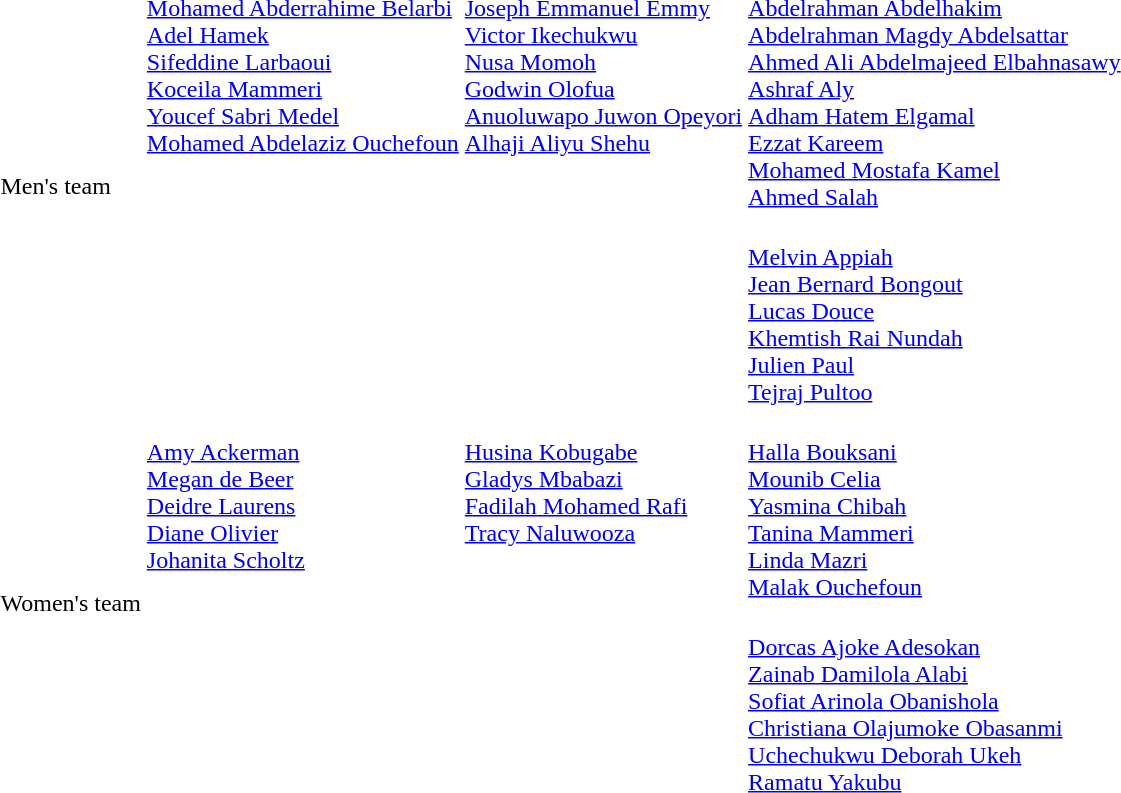<table>
<tr>
<td rowspan=2;align="left">Men's team</td>
<td rowspan=2;align="left" valign="top"><br><a href='#'>Mohamed Abderrahime Belarbi</a><br><a href='#'>Adel Hamek</a><br><a href='#'>Sifeddine Larbaoui</a><br><a href='#'>Koceila Mammeri</a><br><a href='#'>Youcef Sabri Medel</a><br><a href='#'>Mohamed Abdelaziz Ouchefoun</a></td>
<td rowspan=2;align="left" valign="top"><br><a href='#'>Joseph Emmanuel Emmy</a><br><a href='#'>Victor Ikechukwu</a><br><a href='#'>Nusa Momoh</a><br><a href='#'>Godwin Olofua</a><br><a href='#'>Anuoluwapo Juwon Opeyori</a><br><a href='#'>Alhaji Aliyu Shehu</a></td>
<td align="left"><br><a href='#'>Abdelrahman Abdelhakim</a><br><a href='#'>Abdelrahman Magdy Abdelsattar</a><br><a href='#'>Ahmed Ali Abdelmajeed Elbahnasawy</a><br><a href='#'>Ashraf Aly</a><br><a href='#'>Adham Hatem Elgamal</a><br><a href='#'>Ezzat Kareem</a><br><a href='#'>Mohamed Mostafa Kamel</a><br><a href='#'>Ahmed Salah</a></td>
</tr>
<tr>
<td align="left"><br><a href='#'>Melvin Appiah</a><br><a href='#'>Jean Bernard Bongout</a><br><a href='#'>Lucas Douce</a><br><a href='#'>Khemtish Rai Nundah</a><br><a href='#'>Julien Paul</a><br><a href='#'>Tejraj Pultoo</a></td>
</tr>
<tr>
<td rowspan=2;align="left">Women's team</td>
<td rowspan=2;align="left" valign="top"><br><a href='#'>Amy Ackerman</a><br><a href='#'>Megan de Beer</a><br><a href='#'>Deidre Laurens</a><br><a href='#'>Diane Olivier</a><br><a href='#'>Johanita Scholtz</a></td>
<td rowspan=2;align="left" valign="top"><br><a href='#'>Husina Kobugabe</a><br><a href='#'>Gladys Mbabazi</a><br><a href='#'>Fadilah Mohamed Rafi</a><br><a href='#'>Tracy Naluwooza</a></td>
<td align="left"><br><a href='#'>Halla Bouksani</a><br><a href='#'>Mounib Celia</a><br><a href='#'>Yasmina Chibah</a><br><a href='#'>Tanina Mammeri</a><br><a href='#'>Linda Mazri</a><br><a href='#'>Malak Ouchefoun</a></td>
</tr>
<tr>
<td align="left"><br><a href='#'>Dorcas Ajoke Adesokan</a><br><a href='#'>Zainab Damilola Alabi</a><br><a href='#'>Sofiat Arinola Obanishola</a><br><a href='#'>Christiana Olajumoke Obasanmi</a><br><a href='#'>Uchechukwu Deborah Ukeh</a><br><a href='#'>Ramatu Yakubu</a></td>
</tr>
</table>
